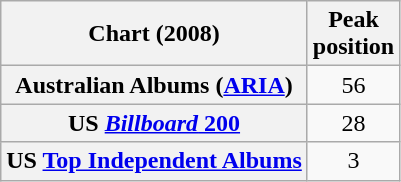<table class="wikitable sortable plainrowheaders">
<tr>
<th scope="col">Chart (2008)</th>
<th scope="col">Peak<br>position</th>
</tr>
<tr>
<th scope="row">Australian Albums (<a href='#'>ARIA</a>)</th>
<td align="center">56</td>
</tr>
<tr>
<th scope="row">US <a href='#'><em>Billboard</em> 200</a></th>
<td align="center">28</td>
</tr>
<tr>
<th scope="row">US <a href='#'>Top Independent Albums</a></th>
<td align="center">3</td>
</tr>
</table>
